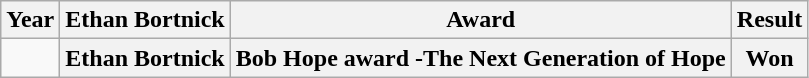<table class="wikitable sortable mw-collapsible">
<tr>
<th>Year</th>
<th>Ethan Bortnick</th>
<th>Award</th>
<th>Result</th>
</tr>
<tr>
<td></td>
<th>Ethan Bortnick</th>
<th>Bob Hope award -The Next Generation of Hope</th>
<th>Won</th>
</tr>
</table>
